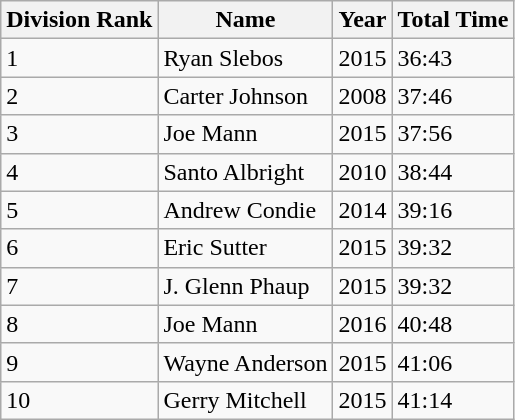<table class="wikitable sortable">
<tr>
<th>Division Rank</th>
<th>Name</th>
<th>Year</th>
<th>Total Time</th>
</tr>
<tr>
<td>1</td>
<td>Ryan Slebos</td>
<td>2015</td>
<td>36:43</td>
</tr>
<tr>
<td>2</td>
<td>Carter Johnson</td>
<td>2008</td>
<td>37:46</td>
</tr>
<tr>
<td>3</td>
<td>Joe Mann</td>
<td>2015</td>
<td>37:56</td>
</tr>
<tr>
<td>4</td>
<td>Santo Albright</td>
<td>2010</td>
<td>38:44</td>
</tr>
<tr>
<td>5</td>
<td>Andrew Condie</td>
<td>2014</td>
<td>39:16</td>
</tr>
<tr>
<td>6</td>
<td>Eric Sutter</td>
<td>2015</td>
<td>39:32</td>
</tr>
<tr>
<td>7</td>
<td>J. Glenn Phaup</td>
<td>2015</td>
<td>39:32</td>
</tr>
<tr>
<td>8</td>
<td>Joe Mann</td>
<td>2016</td>
<td>40:48</td>
</tr>
<tr>
<td>9</td>
<td>Wayne Anderson</td>
<td>2015</td>
<td>41:06</td>
</tr>
<tr>
<td>10</td>
<td>Gerry Mitchell</td>
<td>2015</td>
<td>41:14</td>
</tr>
</table>
